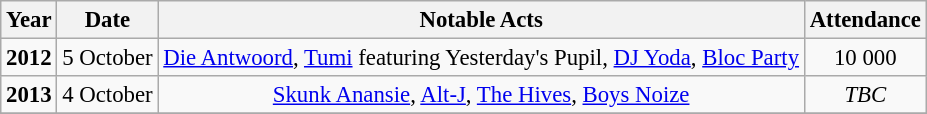<table class="wikitable"  style="text-align:center; font-size:95%;">
<tr>
<th>Year</th>
<th>Date</th>
<th>Notable Acts</th>
<th>Attendance</th>
</tr>
<tr>
<td><strong>2012</strong></td>
<td>5 October</td>
<td><a href='#'>Die Antwoord</a>, <a href='#'>Tumi</a> featuring Yesterday's Pupil, <a href='#'>DJ Yoda</a>, <a href='#'>Bloc Party</a></td>
<td>10 000</td>
</tr>
<tr>
<td><strong>2013</strong></td>
<td>4 October</td>
<td><a href='#'>Skunk Anansie</a>, <a href='#'>Alt-J</a>, <a href='#'>The Hives</a>, <a href='#'>Boys Noize</a></td>
<td><em>TBC</em></td>
</tr>
<tr>
</tr>
</table>
